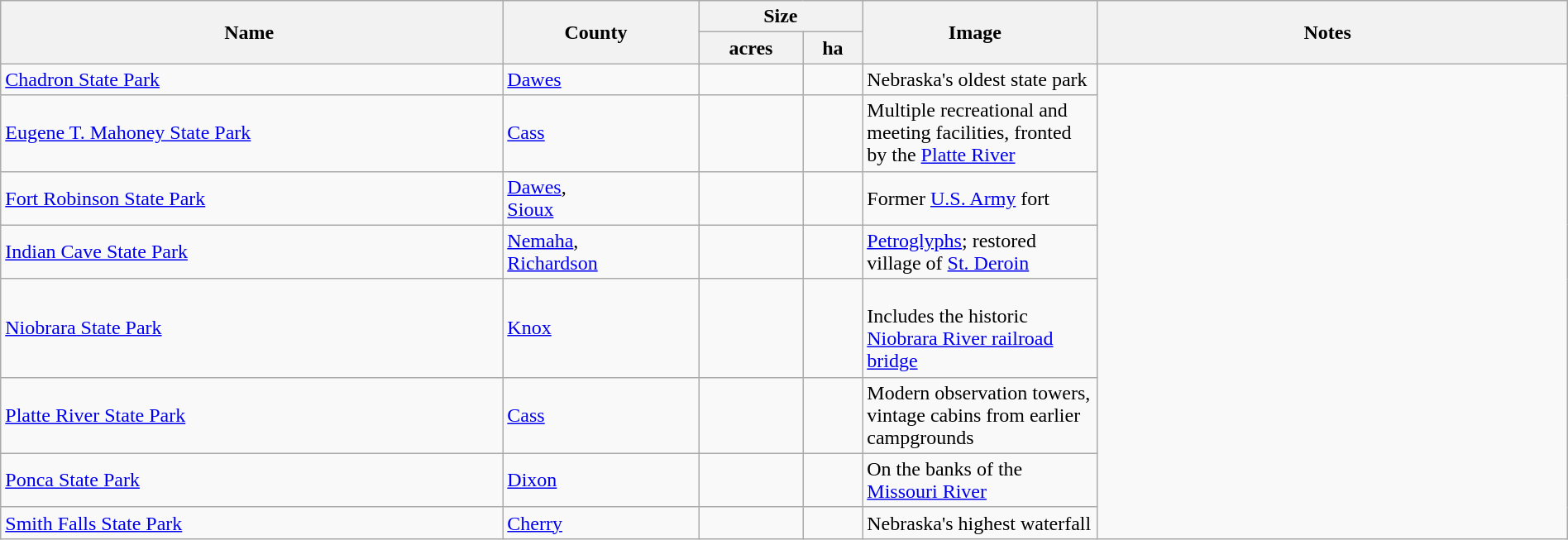<table class="wikitable sortable" style="width:100%">
<tr ->
<th width="*" rowspan=2><strong>Name</strong> </th>
<th width="*" rowspan=2><strong>County</strong>  </th>
<th colspan=2>Size </th>
<th width="15%" class="unsortable" rowspan=2><strong>Image</strong>  </th>
<th width="30%" class="unsortable" rowspan=2><strong>Notes</strong>  </th>
</tr>
<tr ->
<th>acres</th>
<th>ha</th>
</tr>
<tr ->
<td><a href='#'>Chadron State Park</a></td>
<td><a href='#'>Dawes</a></td>
<td></td>
<td></td>
<td>Nebraska's oldest state park</td>
</tr>
<tr ->
<td><a href='#'>Eugene T. Mahoney State Park</a></td>
<td><a href='#'>Cass</a></td>
<td></td>
<td></td>
<td>Multiple recreational and meeting facilities, fronted by the <a href='#'>Platte River</a></td>
</tr>
<tr ->
<td><a href='#'>Fort Robinson State Park</a></td>
<td><a href='#'>Dawes</a>, <br><a href='#'>Sioux</a></td>
<td></td>
<td></td>
<td>Former <a href='#'>U.S. Army</a> fort</td>
</tr>
<tr ->
<td><a href='#'>Indian Cave State Park</a></td>
<td><a href='#'>Nemaha</a>, <br><a href='#'>Richardson</a></td>
<td></td>
<td></td>
<td><a href='#'>Petroglyphs</a>; restored village of <a href='#'>St. Deroin</a></td>
</tr>
<tr ->
<td><a href='#'>Niobrara State Park</a></td>
<td><a href='#'>Knox</a></td>
<td></td>
<td></td>
<td><br>Includes the historic <a href='#'>Niobrara River railroad bridge</a></td>
</tr>
<tr ->
<td><a href='#'>Platte River State Park</a></td>
<td><a href='#'>Cass</a></td>
<td></td>
<td></td>
<td>Modern observation towers, vintage cabins from earlier campgrounds</td>
</tr>
<tr ->
<td><a href='#'>Ponca State Park</a></td>
<td><a href='#'>Dixon</a></td>
<td></td>
<td></td>
<td>On the banks of the <a href='#'>Missouri River</a></td>
</tr>
<tr ->
<td><a href='#'>Smith Falls State Park</a></td>
<td><a href='#'>Cherry</a></td>
<td></td>
<td></td>
<td>Nebraska's highest waterfall</td>
</tr>
</table>
